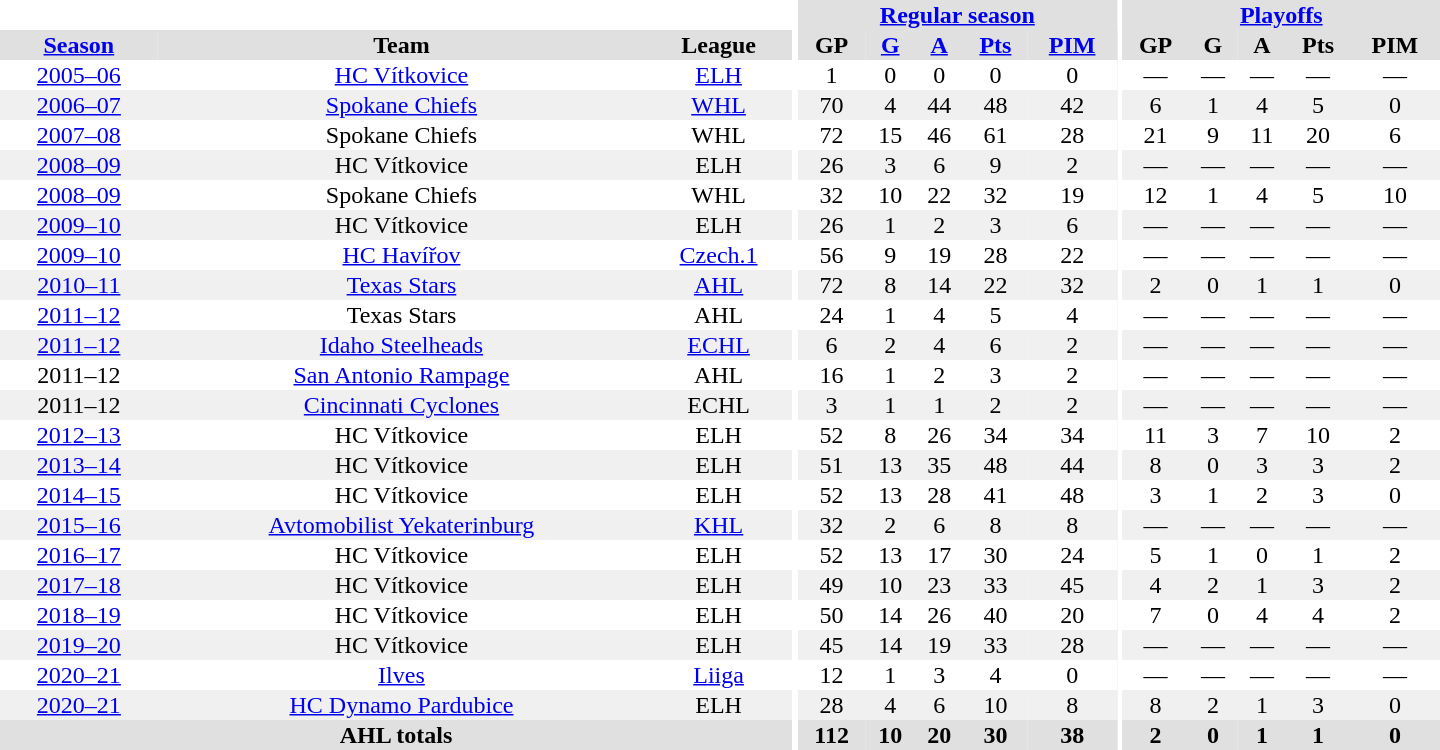<table border="0" cellpadding="1" cellspacing="0" style="text-align:center; width:60em">
<tr bgcolor="#e0e0e0">
<th colspan="3" bgcolor="#ffffff"></th>
<th rowspan="99" bgcolor="#ffffff"></th>
<th colspan="5"><a href='#'>Regular season</a></th>
<th rowspan="99" bgcolor="#ffffff"></th>
<th colspan="5"><a href='#'>Playoffs</a></th>
</tr>
<tr bgcolor="#e0e0e0">
<th><a href='#'>Season</a></th>
<th>Team</th>
<th>League</th>
<th>GP</th>
<th><a href='#'>G</a></th>
<th><a href='#'>A</a></th>
<th><a href='#'>Pts</a></th>
<th><a href='#'>PIM</a></th>
<th>GP</th>
<th>G</th>
<th>A</th>
<th>Pts</th>
<th>PIM</th>
</tr>
<tr>
<td><a href='#'>2005–06</a></td>
<td><a href='#'>HC Vítkovice</a></td>
<td><a href='#'>ELH</a></td>
<td>1</td>
<td>0</td>
<td>0</td>
<td>0</td>
<td>0</td>
<td>—</td>
<td>—</td>
<td>—</td>
<td>—</td>
<td>—</td>
</tr>
<tr bgcolor="#f0f0f0">
<td><a href='#'>2006–07</a></td>
<td><a href='#'>Spokane Chiefs</a></td>
<td><a href='#'>WHL</a></td>
<td>70</td>
<td>4</td>
<td>44</td>
<td>48</td>
<td>42</td>
<td>6</td>
<td>1</td>
<td>4</td>
<td>5</td>
<td>0</td>
</tr>
<tr>
<td><a href='#'>2007–08</a></td>
<td>Spokane Chiefs</td>
<td>WHL</td>
<td>72</td>
<td>15</td>
<td>46</td>
<td>61</td>
<td>28</td>
<td>21</td>
<td>9</td>
<td>11</td>
<td>20</td>
<td>6</td>
</tr>
<tr bgcolor="#f0f0f0">
<td><a href='#'>2008–09</a></td>
<td>HC Vítkovice</td>
<td>ELH</td>
<td>26</td>
<td>3</td>
<td>6</td>
<td>9</td>
<td>2</td>
<td>—</td>
<td>—</td>
<td>—</td>
<td>—</td>
<td>—</td>
</tr>
<tr>
<td><a href='#'>2008–09</a></td>
<td>Spokane Chiefs</td>
<td>WHL</td>
<td>32</td>
<td>10</td>
<td>22</td>
<td>32</td>
<td>19</td>
<td>12</td>
<td>1</td>
<td>4</td>
<td>5</td>
<td>10</td>
</tr>
<tr bgcolor="#f0f0f0">
<td><a href='#'>2009–10</a></td>
<td>HC Vítkovice</td>
<td>ELH</td>
<td>26</td>
<td>1</td>
<td>2</td>
<td>3</td>
<td>6</td>
<td>—</td>
<td>—</td>
<td>—</td>
<td>—</td>
<td>—</td>
</tr>
<tr>
<td><a href='#'>2009–10</a></td>
<td><a href='#'>HC Havířov</a></td>
<td><a href='#'>Czech.1</a></td>
<td>56</td>
<td>9</td>
<td>19</td>
<td>28</td>
<td>22</td>
<td>—</td>
<td>—</td>
<td>—</td>
<td>—</td>
<td>—</td>
</tr>
<tr bgcolor="#f0f0f0">
<td><a href='#'>2010–11</a></td>
<td><a href='#'>Texas Stars</a></td>
<td><a href='#'>AHL</a></td>
<td>72</td>
<td>8</td>
<td>14</td>
<td>22</td>
<td>32</td>
<td>2</td>
<td>0</td>
<td>1</td>
<td>1</td>
<td>0</td>
</tr>
<tr>
<td><a href='#'>2011–12</a></td>
<td>Texas Stars</td>
<td>AHL</td>
<td>24</td>
<td>1</td>
<td>4</td>
<td>5</td>
<td>4</td>
<td>—</td>
<td>—</td>
<td>—</td>
<td>—</td>
<td>—</td>
</tr>
<tr bgcolor="#f0f0f0">
<td><a href='#'>2011–12</a></td>
<td><a href='#'>Idaho Steelheads</a></td>
<td><a href='#'>ECHL</a></td>
<td>6</td>
<td>2</td>
<td>4</td>
<td>6</td>
<td>2</td>
<td>—</td>
<td>—</td>
<td>—</td>
<td>—</td>
<td>—</td>
</tr>
<tr>
<td>2011–12</td>
<td><a href='#'>San Antonio Rampage</a></td>
<td>AHL</td>
<td>16</td>
<td>1</td>
<td>2</td>
<td>3</td>
<td>2</td>
<td>—</td>
<td>—</td>
<td>—</td>
<td>—</td>
<td>—</td>
</tr>
<tr bgcolor="#f0f0f0">
<td>2011–12</td>
<td><a href='#'>Cincinnati Cyclones</a></td>
<td>ECHL</td>
<td>3</td>
<td>1</td>
<td>1</td>
<td>2</td>
<td>2</td>
<td>—</td>
<td>—</td>
<td>—</td>
<td>—</td>
<td>—</td>
</tr>
<tr>
<td><a href='#'>2012–13</a></td>
<td>HC Vítkovice</td>
<td>ELH</td>
<td>52</td>
<td>8</td>
<td>26</td>
<td>34</td>
<td>34</td>
<td>11</td>
<td>3</td>
<td>7</td>
<td>10</td>
<td>2</td>
</tr>
<tr bgcolor="#f0f0f0">
<td><a href='#'>2013–14</a></td>
<td>HC Vítkovice</td>
<td>ELH</td>
<td>51</td>
<td>13</td>
<td>35</td>
<td>48</td>
<td>44</td>
<td>8</td>
<td>0</td>
<td>3</td>
<td>3</td>
<td>2</td>
</tr>
<tr>
<td><a href='#'>2014–15</a></td>
<td>HC Vítkovice</td>
<td>ELH</td>
<td>52</td>
<td>13</td>
<td>28</td>
<td>41</td>
<td>48</td>
<td>3</td>
<td>1</td>
<td>2</td>
<td>3</td>
<td>0</td>
</tr>
<tr bgcolor="#f0f0f0">
<td><a href='#'>2015–16</a></td>
<td><a href='#'>Avtomobilist Yekaterinburg</a></td>
<td><a href='#'>KHL</a></td>
<td>32</td>
<td>2</td>
<td>6</td>
<td>8</td>
<td>8</td>
<td>—</td>
<td>—</td>
<td>—</td>
<td>—</td>
<td>—</td>
</tr>
<tr>
<td><a href='#'>2016–17</a></td>
<td>HC Vítkovice</td>
<td>ELH</td>
<td>52</td>
<td>13</td>
<td>17</td>
<td>30</td>
<td>24</td>
<td>5</td>
<td>1</td>
<td>0</td>
<td>1</td>
<td>2</td>
</tr>
<tr bgcolor="#f0f0f0">
<td><a href='#'>2017–18</a></td>
<td>HC Vítkovice</td>
<td>ELH</td>
<td>49</td>
<td>10</td>
<td>23</td>
<td>33</td>
<td>45</td>
<td>4</td>
<td>2</td>
<td>1</td>
<td>3</td>
<td>2</td>
</tr>
<tr>
<td><a href='#'>2018–19</a></td>
<td>HC Vítkovice</td>
<td>ELH</td>
<td>50</td>
<td>14</td>
<td>26</td>
<td>40</td>
<td>20</td>
<td>7</td>
<td>0</td>
<td>4</td>
<td>4</td>
<td>2</td>
</tr>
<tr bgcolor="#f0f0f0">
<td><a href='#'>2019–20</a></td>
<td>HC Vítkovice</td>
<td>ELH</td>
<td>45</td>
<td>14</td>
<td>19</td>
<td>33</td>
<td>28</td>
<td>—</td>
<td>—</td>
<td>—</td>
<td>—</td>
<td>—</td>
</tr>
<tr>
<td><a href='#'>2020–21</a></td>
<td><a href='#'>Ilves</a></td>
<td><a href='#'>Liiga</a></td>
<td>12</td>
<td>1</td>
<td>3</td>
<td>4</td>
<td>0</td>
<td>—</td>
<td>—</td>
<td>—</td>
<td>—</td>
<td>—</td>
</tr>
<tr bgcolor="#f0f0f0">
<td><a href='#'>2020–21</a></td>
<td><a href='#'>HC Dynamo Pardubice</a></td>
<td>ELH</td>
<td>28</td>
<td>4</td>
<td>6</td>
<td>10</td>
<td>8</td>
<td>8</td>
<td>2</td>
<td>1</td>
<td>3</td>
<td>0</td>
</tr>
<tr bgcolor="#e0e0e0">
<th colspan="3">AHL totals</th>
<th>112</th>
<th>10</th>
<th>20</th>
<th>30</th>
<th>38</th>
<th>2</th>
<th>0</th>
<th>1</th>
<th>1</th>
<th>0</th>
</tr>
</table>
